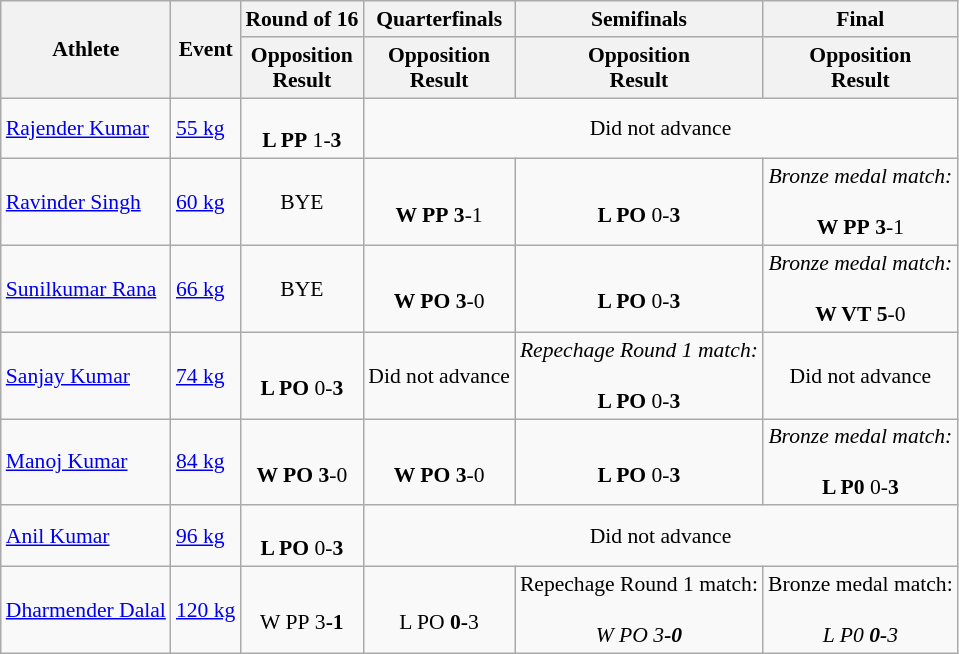<table class="wikitable" border="1" style="font-size:90%">
<tr>
<th rowspan=2>Athlete</th>
<th rowspan=2>Event</th>
<th>Round of 16</th>
<th>Quarterfinals</th>
<th>Semifinals</th>
<th>Final</th>
</tr>
<tr>
<th>Opposition<br>Result</th>
<th>Opposition<br>Result</th>
<th>Opposition<br>Result</th>
<th>Opposition<br>Result</th>
</tr>
<tr>
<td><a href='#'>Rajender Kumar</a></td>
<td><a href='#'>55 kg</a></td>
<td align=center><br><strong>L PP</strong> 1-<strong>3</strong></td>
<td align=center colspan="7">Did not advance</td>
</tr>
<tr>
<td><a href='#'>Ravinder Singh</a></td>
<td><a href='#'>60 kg</a></td>
<td align=center>BYE</td>
<td align=center><br><strong>W PP</strong> <strong>3</strong>-1</td>
<td align=center><br><strong>L PO</strong> 0-<strong>3</strong></td>
<td align=center><em>Bronze medal match:</em><br><br><strong>W PP</strong> <strong>3</strong>-1<br></td>
</tr>
<tr>
<td><a href='#'>Sunilkumar Rana</a></td>
<td><a href='#'>66 kg</a></td>
<td align=center>BYE</td>
<td align=center><br><strong>W PO</strong> <strong>3</strong>-0</td>
<td align=center><br><strong>L PO</strong> 0-<strong>3</strong></td>
<td align=center><em>Bronze medal match:</em><br><br><strong>W VT</strong> <strong>5</strong>-0<br></td>
</tr>
<tr>
<td><a href='#'>Sanjay Kumar</a></td>
<td><a href='#'>74 kg</a></td>
<td align=center><br><strong>L PO</strong> 0-<strong>3</strong></td>
<td align=center>Did not advance</td>
<td align=center><em>Repechage Round 1 match:</em><br><br><strong>L PO</strong> 0-<strong>3</strong></td>
<td align=center colspan="7">Did not advance</td>
</tr>
<tr>
<td><a href='#'>Manoj Kumar</a></td>
<td><a href='#'>84 kg</a></td>
<td align=center><br><strong>W PO</strong> <strong>3</strong>-0</td>
<td align=center><br><strong>W PO</strong> <strong>3</strong>-0</td>
<td align=center><br><strong>L PO</strong> 0-<strong>3</strong></td>
<td align=center><em>Bronze medal match:</em><br><br><strong>L P0</strong> 0-<strong>3</strong></td>
</tr>
<tr>
<td><a href='#'>Anil Kumar</a></td>
<td><a href='#'>96 kg</a></td>
<td align=center><br><strong>L PO</strong> 0-<strong>3<em></td>
<td align=center colspan="7">Did not advance</td>
</tr>
<tr>
<td><a href='#'>Dharmender Dalal</a></td>
<td><a href='#'>120 kg</a></td>
<td align=center><br></strong>W PP<strong> </strong>3<strong>-1</td>
<td align=center><br></strong>L PO<strong> 0-</strong>3<strong></td>
<td align=center></em>Repechage Round 1 match:<em><br><br></strong>W PO<strong> </strong>3<strong>-0</td>
<td align=center></em>Bronze medal match:<em><br><br></strong>L P0<strong> 0-</strong>3<strong></td>
</tr>
</table>
